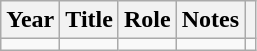<table class="wikitable">
<tr>
<th>Year</th>
<th>Title</th>
<th>Role</th>
<th class="unsortable">Notes</th>
<th class="unsortable"></th>
</tr>
<tr>
<td></td>
<td></td>
<td></td>
<td><em></em></td>
<td style="text-align:center;"></td>
</tr>
</table>
